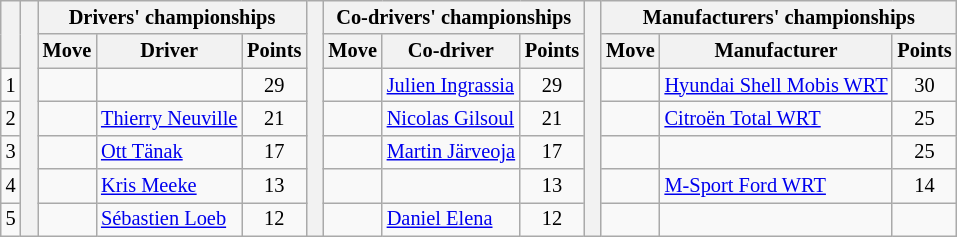<table class="wikitable" style="font-size:85%;">
<tr>
<th rowspan="2"></th>
<th rowspan="7" style="width:5px;"></th>
<th colspan="3">Drivers' championships</th>
<th rowspan="7" style="width:5px;"></th>
<th colspan="3">Co-drivers' championships</th>
<th rowspan="7" style="width:5px;"></th>
<th colspan="3">Manufacturers' championships</th>
</tr>
<tr>
<th>Move</th>
<th>Driver</th>
<th>Points</th>
<th>Move</th>
<th>Co-driver</th>
<th>Points</th>
<th>Move</th>
<th>Manufacturer</th>
<th>Points</th>
</tr>
<tr>
<td align="center">1</td>
<td></td>
<td></td>
<td align="center">29</td>
<td></td>
<td><a href='#'>Julien Ingrassia</a></td>
<td align="center">29</td>
<td></td>
<td><a href='#'>Hyundai Shell Mobis WRT</a></td>
<td align="center">30</td>
</tr>
<tr>
<td align="center">2</td>
<td></td>
<td><a href='#'>Thierry Neuville</a></td>
<td align="center">21</td>
<td></td>
<td><a href='#'>Nicolas Gilsoul</a></td>
<td align="center">21</td>
<td></td>
<td><a href='#'>Citroën Total WRT</a></td>
<td align="center">25</td>
</tr>
<tr>
<td align="center">3</td>
<td></td>
<td><a href='#'>Ott Tänak</a></td>
<td align="center">17</td>
<td></td>
<td><a href='#'>Martin Järveoja</a></td>
<td align="center">17</td>
<td></td>
<td></td>
<td align="center">25</td>
</tr>
<tr>
<td align="center">4</td>
<td></td>
<td><a href='#'>Kris Meeke</a></td>
<td align="center">13</td>
<td></td>
<td></td>
<td align="center">13</td>
<td></td>
<td><a href='#'>M-Sport Ford WRT</a></td>
<td align="center">14</td>
</tr>
<tr>
<td align="center">5</td>
<td></td>
<td><a href='#'>Sébastien Loeb</a></td>
<td align="center">12</td>
<td></td>
<td><a href='#'>Daniel Elena</a></td>
<td align="center">12</td>
<td></td>
<td></td>
<td></td>
</tr>
</table>
